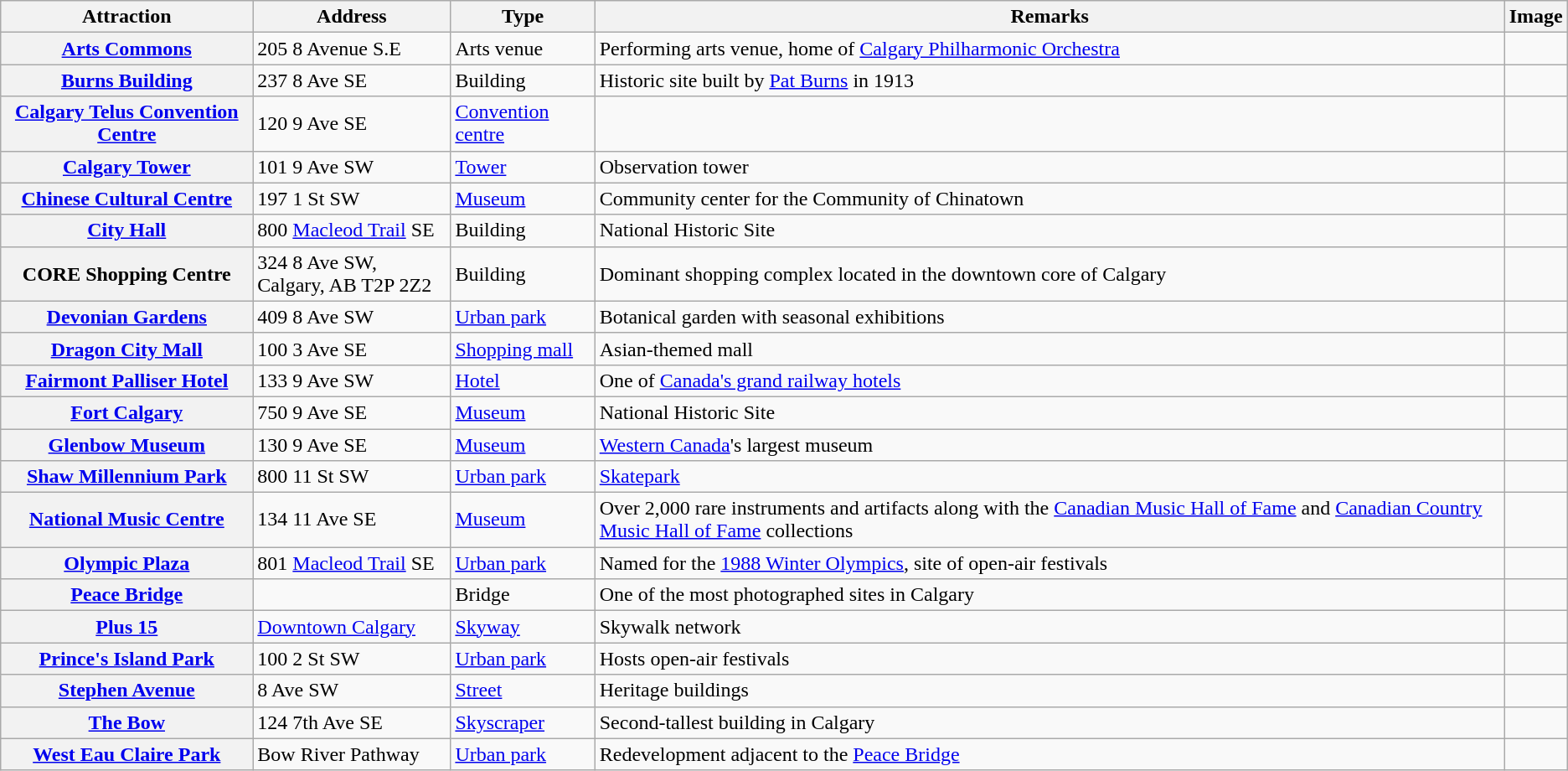<table class="wikitable sortable">
<tr>
<th>Attraction</th>
<th style="width:150px;">Address</th>
<th>Type</th>
<th class="unsortable">Remarks</th>
<th class="unsortable">Image</th>
</tr>
<tr>
<th><a href='#'>Arts Commons</a></th>
<td>205 8 Avenue S.E <br><small></small></td>
<td>Arts venue</td>
<td>Performing arts venue, home of <a href='#'>Calgary Philharmonic Orchestra</a></td>
<td></td>
</tr>
<tr>
<th><a href='#'>Burns Building</a></th>
<td>237 8 Ave SE <br><small></small></td>
<td>Building</td>
<td>Historic site built by <a href='#'>Pat Burns</a> in 1913</td>
<td></td>
</tr>
<tr>
<th><a href='#'>Calgary Telus Convention Centre</a></th>
<td>120 9 Ave SE <br><small></small></td>
<td><a href='#'>Convention centre</a></td>
<td></td>
<td></td>
</tr>
<tr>
<th><a href='#'>Calgary Tower</a></th>
<td>101 9 Ave SW <br><small></small></td>
<td><a href='#'>Tower</a></td>
<td>Observation tower</td>
<td></td>
</tr>
<tr>
<th><a href='#'>Chinese Cultural Centre</a></th>
<td>197 1 St SW <br><small></small></td>
<td><a href='#'>Museum</a></td>
<td>Community center for the Community of Chinatown</td>
<td></td>
</tr>
<tr>
<th><a href='#'>City Hall</a></th>
<td>800 <a href='#'>Macleod Trail</a> SE <br><small></small></td>
<td>Building</td>
<td>National Historic Site</td>
<td></td>
</tr>
<tr>
<th>CORE Shopping Centre</th>
<td>324 8 Ave SW, Calgary, AB T2P 2Z2</td>
<td>Building</td>
<td>Dominant shopping complex located in the downtown core of Calgary</td>
<td></td>
</tr>
<tr>
<th><a href='#'>Devonian Gardens</a></th>
<td>409 8 Ave SW <br><small></small></td>
<td><a href='#'>Urban park</a></td>
<td>Botanical garden with seasonal exhibitions</td>
<td></td>
</tr>
<tr>
<th><a href='#'>Dragon City Mall</a></th>
<td>100 3 Ave SE <br><small></small></td>
<td><a href='#'>Shopping mall</a></td>
<td>Asian-themed mall</td>
<td></td>
</tr>
<tr>
<th><a href='#'>Fairmont Palliser Hotel</a></th>
<td>133 9 Ave SW <br><small></small></td>
<td><a href='#'>Hotel</a></td>
<td>One of <a href='#'>Canada's grand railway hotels</a></td>
<td></td>
</tr>
<tr>
<th><a href='#'>Fort Calgary</a></th>
<td>750 9 Ave SE <br><small></small></td>
<td><a href='#'>Museum</a></td>
<td>National Historic Site</td>
<td></td>
</tr>
<tr>
<th><a href='#'>Glenbow Museum</a></th>
<td>130 9 Ave SE <br><small></small></td>
<td><a href='#'>Museum</a></td>
<td><a href='#'>Western Canada</a>'s largest museum</td>
<td></td>
</tr>
<tr>
<th><a href='#'>Shaw Millennium Park</a></th>
<td>800 11 St SW <br><small></small></td>
<td><a href='#'>Urban park</a></td>
<td><a href='#'>Skatepark</a></td>
<td></td>
</tr>
<tr>
<th><a href='#'>National Music Centre</a></th>
<td>134 11 Ave SE <br><small></small></td>
<td><a href='#'>Museum</a></td>
<td>Over 2,000 rare instruments and artifacts along with the <a href='#'>Canadian Music Hall of Fame</a> and <a href='#'>Canadian Country Music Hall of Fame</a> collections</td>
<td></td>
</tr>
<tr>
<th><a href='#'>Olympic Plaza</a></th>
<td>801 <a href='#'>Macleod Trail</a> SE <br><small></small></td>
<td><a href='#'>Urban park</a></td>
<td>Named for the <a href='#'>1988 Winter Olympics</a>, site of open-air festivals</td>
<td></td>
</tr>
<tr>
<th><a href='#'>Peace Bridge</a></th>
<td><small></small></td>
<td>Bridge</td>
<td>One of the most photographed sites in Calgary</td>
<td></td>
</tr>
<tr>
<th><a href='#'>Plus 15</a></th>
<td><a href='#'>Downtown Calgary</a></td>
<td><a href='#'>Skyway</a></td>
<td>Skywalk network</td>
<td></td>
</tr>
<tr>
<th><a href='#'>Prince's Island Park</a></th>
<td>100 2 St SW <br><small></small></td>
<td><a href='#'>Urban park</a></td>
<td>Hosts open-air festivals</td>
<td></td>
</tr>
<tr>
<th><a href='#'>Stephen Avenue</a></th>
<td>8 Ave SW <br><small></small></td>
<td><a href='#'>Street</a></td>
<td>Heritage buildings</td>
<td></td>
</tr>
<tr>
<th><a href='#'>The Bow</a></th>
<td>124 7th Ave SE <br><small></small></td>
<td><a href='#'>Skyscraper</a></td>
<td>Second-tallest building in Calgary</td>
<td></td>
</tr>
<tr>
<th><a href='#'>West Eau Claire Park</a></th>
<td>Bow River Pathway <br></td>
<td><a href='#'>Urban park</a></td>
<td>Redevelopment adjacent to the <a href='#'>Peace Bridge</a></td>
<td></td>
</tr>
</table>
